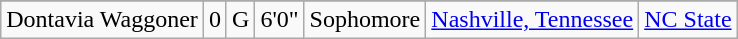<table class="wikitable sortable" border="1" style="text-align: center;">
<tr align=center>
</tr>
<tr>
<td>Dontavia Waggoner</td>
<td>0</td>
<td>G</td>
<td>6'0"</td>
<td>Sophomore</td>
<td><a href='#'>Nashville, Tennessee</a></td>
<td><a href='#'>NC State</a></td>
</tr>
</table>
